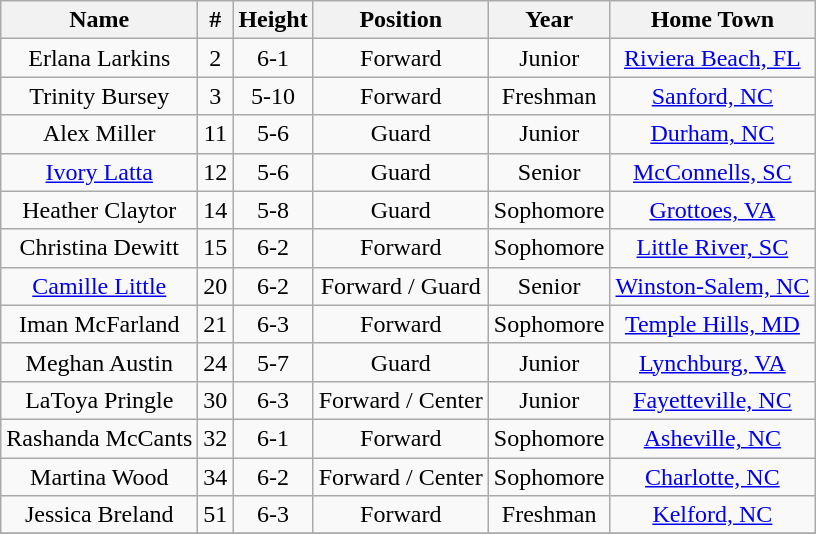<table class="wikitable" style="text-align: center;">
<tr>
<th>Name </th>
<th>#</th>
<th>Height</th>
<th>Position</th>
<th>Year</th>
<th>Home Town</th>
</tr>
<tr>
<td>Erlana Larkins</td>
<td>2</td>
<td>6-1</td>
<td>Forward</td>
<td>Junior</td>
<td><a href='#'>Riviera Beach, FL</a></td>
</tr>
<tr>
<td>Trinity Bursey</td>
<td>3</td>
<td>5-10</td>
<td>Forward</td>
<td>Freshman</td>
<td><a href='#'>Sanford, NC</a></td>
</tr>
<tr>
<td>Alex Miller</td>
<td>11</td>
<td>5-6</td>
<td>Guard</td>
<td>Junior</td>
<td><a href='#'>Durham, NC</a></td>
</tr>
<tr>
<td><a href='#'>Ivory Latta</a></td>
<td>12</td>
<td>5-6</td>
<td>Guard</td>
<td>Senior</td>
<td><a href='#'>McConnells, SC</a></td>
</tr>
<tr>
<td>Heather Claytor</td>
<td>14</td>
<td>5-8</td>
<td>Guard</td>
<td>Sophomore</td>
<td><a href='#'>Grottoes, VA</a></td>
</tr>
<tr>
<td>Christina Dewitt</td>
<td>15</td>
<td>6-2</td>
<td>Forward</td>
<td>Sophomore</td>
<td><a href='#'>Little River, SC</a></td>
</tr>
<tr>
<td><a href='#'>Camille Little</a></td>
<td>20</td>
<td>6-2</td>
<td>Forward / Guard</td>
<td>Senior</td>
<td><a href='#'>Winston-Salem, NC</a></td>
</tr>
<tr>
<td>Iman McFarland</td>
<td>21</td>
<td>6-3</td>
<td>Forward</td>
<td>Sophomore</td>
<td><a href='#'>Temple Hills, MD</a></td>
</tr>
<tr>
<td>Meghan Austin</td>
<td>24</td>
<td>5-7</td>
<td>Guard</td>
<td>Junior</td>
<td><a href='#'>Lynchburg, VA</a></td>
</tr>
<tr>
<td>LaToya Pringle</td>
<td>30</td>
<td>6-3</td>
<td>Forward / Center</td>
<td>Junior</td>
<td><a href='#'>Fayetteville, NC</a></td>
</tr>
<tr>
<td>Rashanda McCants</td>
<td>32</td>
<td>6-1</td>
<td>Forward</td>
<td>Sophomore</td>
<td><a href='#'>Asheville, NC</a></td>
</tr>
<tr>
<td>Martina Wood</td>
<td>34</td>
<td>6-2</td>
<td>Forward / Center</td>
<td>Sophomore</td>
<td><a href='#'>Charlotte, NC</a></td>
</tr>
<tr>
<td>Jessica Breland</td>
<td>51</td>
<td>6-3</td>
<td>Forward</td>
<td>Freshman</td>
<td><a href='#'>Kelford, NC</a></td>
</tr>
<tr>
</tr>
</table>
